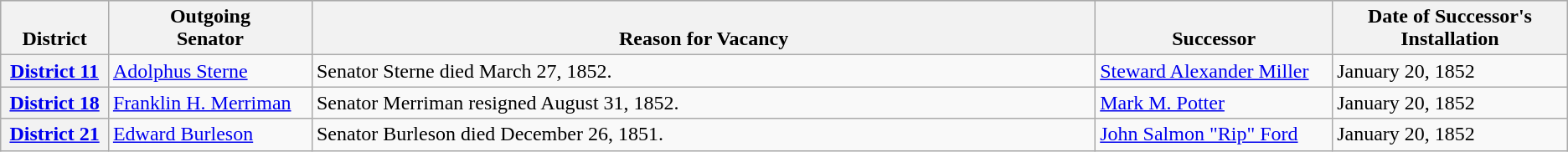<table class="wikitable">
<tr bgcolor="#cccccc" align="center" valign="bottom">
<th>District</th>
<th>Outgoing<br>Senator</th>
<th width="50%">Reason for Vacancy</th>
<th>Successor</th>
<th width="15%">Date of Successor's Installation</th>
</tr>
<tr>
<th><a href='#'>District 11</a></th>
<td><a href='#'>Adolphus Sterne</a></td>
<td>Senator Sterne died March 27, 1852.</td>
<td><a href='#'>Steward Alexander Miller</a></td>
<td>January 20, 1852</td>
</tr>
<tr>
<th><a href='#'>District 18</a></th>
<td><a href='#'>Franklin H. Merriman</a></td>
<td>Senator Merriman resigned August 31, 1852.</td>
<td><a href='#'>Mark M. Potter</a></td>
<td>January 20, 1852</td>
</tr>
<tr>
<th><a href='#'>District 21</a></th>
<td><a href='#'>Edward Burleson</a></td>
<td>Senator Burleson died December 26, 1851.</td>
<td><a href='#'>John Salmon "Rip" Ford</a></td>
<td>January 20, 1852</td>
</tr>
</table>
